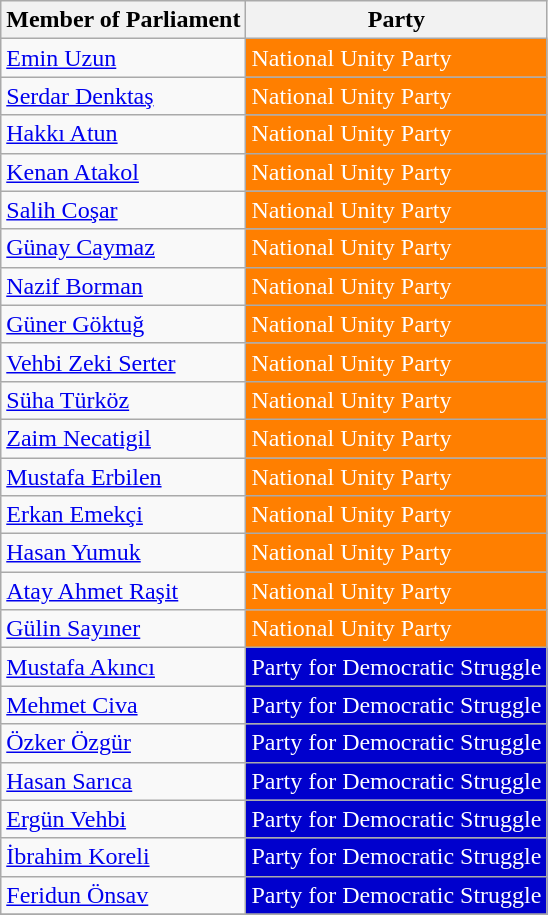<table class="wikitable">
<tr>
<th>Member of Parliament</th>
<th>Party</th>
</tr>
<tr>
<td><a href='#'>Emin Uzun</a></td>
<td style="background:#FF7F00; color:white">National Unity Party</td>
</tr>
<tr>
<td><a href='#'>Serdar Denktaş</a></td>
<td style="background:#FF7F00; color:white">National Unity Party</td>
</tr>
<tr>
<td><a href='#'>Hakkı Atun</a></td>
<td style="background:#FF7F00; color:white">National Unity Party</td>
</tr>
<tr>
<td><a href='#'>Kenan Atakol</a></td>
<td style="background:#FF7F00; color:white">National Unity Party</td>
</tr>
<tr>
<td><a href='#'>Salih Coşar</a></td>
<td style="background:#FF7F00; color:white">National Unity Party</td>
</tr>
<tr>
<td><a href='#'>Günay Caymaz</a></td>
<td style="background:#FF7F00; color:white">National Unity Party</td>
</tr>
<tr>
<td><a href='#'>Nazif Borman</a></td>
<td style="background:#FF7F00; color:white">National Unity Party</td>
</tr>
<tr>
<td><a href='#'>Güner Göktuğ</a></td>
<td style="background:#FF7F00; color:white">National Unity Party</td>
</tr>
<tr>
<td><a href='#'>Vehbi Zeki Serter</a></td>
<td style="background:#FF7F00; color:white">National Unity Party</td>
</tr>
<tr>
<td><a href='#'>Süha Türköz</a></td>
<td style="background:#FF7F00; color:white">National Unity Party</td>
</tr>
<tr>
<td><a href='#'>Zaim Necatigil</a></td>
<td style="background:#FF7F00; color:white">National Unity Party</td>
</tr>
<tr>
<td><a href='#'>Mustafa Erbilen</a></td>
<td style="background:#FF7F00; color:white">National Unity Party</td>
</tr>
<tr>
<td><a href='#'>Erkan Emekçi</a></td>
<td style="background:#FF7F00; color:white">National Unity Party</td>
</tr>
<tr>
<td><a href='#'>Hasan Yumuk</a></td>
<td style="background:#FF7F00; color:white">National Unity Party</td>
</tr>
<tr>
<td><a href='#'>Atay Ahmet Raşit</a></td>
<td style="background:#FF7F00; color:white">National Unity Party</td>
</tr>
<tr>
<td><a href='#'>Gülin Sayıner</a></td>
<td style="background:#FF7F00; color:white">National Unity Party</td>
</tr>
<tr>
<td><a href='#'>Mustafa Akıncı</a></td>
<td style="background:#0000CD; color:white">Party for Democratic Struggle</td>
</tr>
<tr>
<td><a href='#'>Mehmet Civa</a></td>
<td style="background:#0000CD; color:white">Party for Democratic Struggle</td>
</tr>
<tr>
<td><a href='#'>Özker Özgür</a></td>
<td style="background:#0000CD; color:white">Party for Democratic Struggle</td>
</tr>
<tr>
<td><a href='#'>Hasan Sarıca</a></td>
<td style="background:#0000CD; color:white">Party for Democratic Struggle</td>
</tr>
<tr>
<td><a href='#'>Ergün Vehbi</a></td>
<td style="background:#0000CD; color:white">Party for Democratic Struggle</td>
</tr>
<tr>
<td><a href='#'>İbrahim Koreli</a></td>
<td style="background:#0000CD; color:white">Party for Democratic Struggle</td>
</tr>
<tr>
<td><a href='#'>Feridun Önsav</a></td>
<td style="background:#0000CD; color:white">Party for Democratic Struggle</td>
</tr>
<tr>
</tr>
</table>
